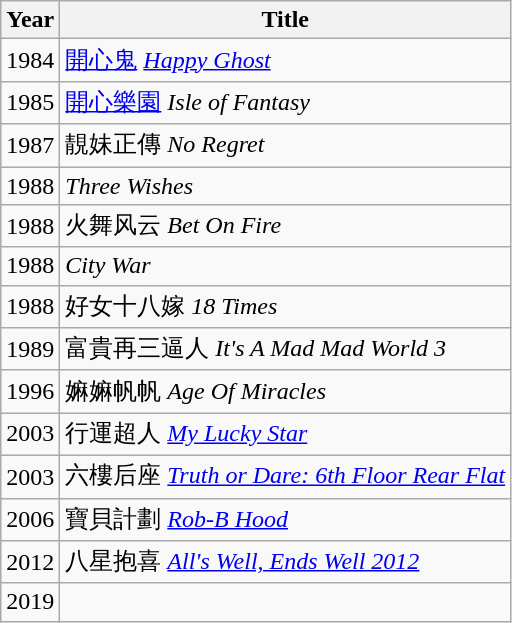<table class="wikitable">
<tr>
<th>Year</th>
<th>Title</th>
</tr>
<tr>
<td>1984</td>
<td><a href='#'>開心鬼</a> <em><a href='#'>Happy Ghost</a></em></td>
</tr>
<tr>
<td>1985</td>
<td><a href='#'>開心樂園</a> <em>Isle of Fantasy</em></td>
</tr>
<tr>
<td>1987</td>
<td>靚妹正傳 <em>No Regret</em></td>
</tr>
<tr>
<td>1988</td>
<td> <em>Three Wishes</em></td>
</tr>
<tr>
<td>1988</td>
<td>火舞风云 <em>Bet On Fire</em></td>
</tr>
<tr>
<td>1988</td>
<td> <em>City War</em></td>
</tr>
<tr>
<td>1988</td>
<td>好女十八嫁  <em>18 Times</em></td>
</tr>
<tr>
<td>1989</td>
<td>富貴再三逼人 <em>It's A Mad Mad World 3</em></td>
</tr>
<tr>
<td>1996</td>
<td>嫲嫲帆帆 <em>Age Of Miracles</em></td>
</tr>
<tr>
<td>2003</td>
<td>行運超人 <em><a href='#'>My Lucky Star</a></em></td>
</tr>
<tr>
<td>2003</td>
<td>六樓后座 <em><a href='#'>Truth or Dare: 6th Floor Rear Flat</a></em></td>
</tr>
<tr>
<td>2006</td>
<td>寶貝計劃 <em><a href='#'>Rob-B Hood</a></em></td>
</tr>
<tr>
<td>2012</td>
<td>八星抱喜 <em><a href='#'>All's Well, Ends Well 2012</a></em></td>
</tr>
<tr>
<td>2019</td>
<td></td>
</tr>
</table>
